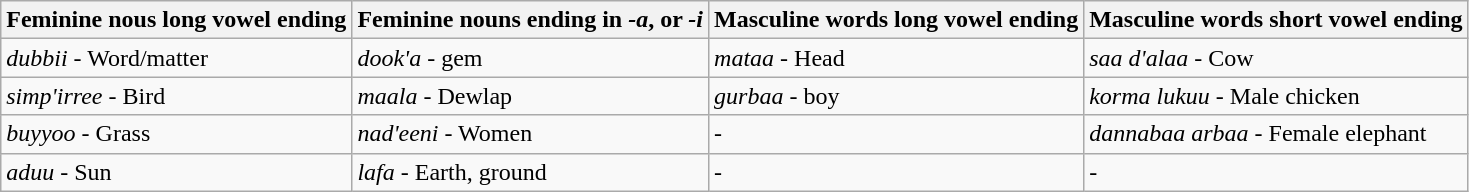<table class="wikitable">
<tr>
<th>Feminine nous long vowel ending</th>
<th>Feminine nouns ending in <em>-a</em>, or <em>-i</em></th>
<th>Masculine words long vowel ending</th>
<th>Masculine words short vowel ending</th>
</tr>
<tr>
<td><em>dubbii</em> - Word/matter</td>
<td><em>dook'a</em> - gem</td>
<td><em>mataa</em> - Head</td>
<td><em>saa d'alaa</em> - Cow</td>
</tr>
<tr>
<td><em>simp'irree</em> - Bird</td>
<td><em>maala</em> - Dewlap</td>
<td><em>gurbaa</em> - boy</td>
<td><em>korma lukuu</em> - Male chicken</td>
</tr>
<tr>
<td><em>buyyoo</em> - Grass</td>
<td><em>nad'eeni</em> - Women</td>
<td>-</td>
<td><em>dannabaa arbaa</em> - Female elephant</td>
</tr>
<tr>
<td><em>aduu</em> - Sun</td>
<td><em>lafa</em> - Earth, ground</td>
<td>-</td>
<td>-</td>
</tr>
</table>
